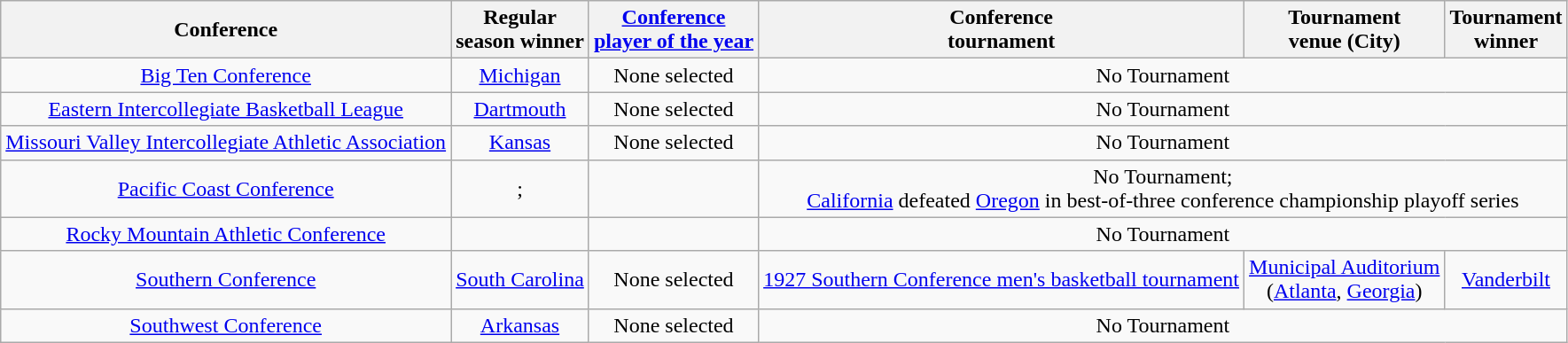<table class="wikitable" style="text-align:center;">
<tr>
<th>Conference</th>
<th>Regular <br> season winner</th>
<th><a href='#'>Conference <br> player of the year</a></th>
<th>Conference <br> tournament</th>
<th>Tournament <br> venue (City)</th>
<th>Tournament <br> winner</th>
</tr>
<tr>
<td><a href='#'>Big Ten Conference</a></td>
<td><a href='#'>Michigan</a></td>
<td>None selected</td>
<td colspan=3>No Tournament</td>
</tr>
<tr>
<td><a href='#'>Eastern Intercollegiate Basketball League</a></td>
<td><a href='#'>Dartmouth</a></td>
<td>None selected</td>
<td colspan=3>No Tournament</td>
</tr>
<tr>
<td><a href='#'>Missouri Valley Intercollegiate Athletic Association</a></td>
<td><a href='#'>Kansas</a></td>
<td>None selected</td>
<td colspan=3>No Tournament</td>
</tr>
<tr>
<td><a href='#'>Pacific Coast Conference</a></td>
<td>;<br></td>
<td></td>
<td colspan=3>No Tournament;<br><a href='#'>California</a> defeated <a href='#'>Oregon</a> in best-of-three conference championship playoff series</td>
</tr>
<tr>
<td><a href='#'>Rocky Mountain Athletic Conference</a></td>
<td><br></td>
<td></td>
<td colspan=3>No Tournament</td>
</tr>
<tr>
<td><a href='#'>Southern Conference</a></td>
<td><a href='#'>South Carolina</a></td>
<td>None selected</td>
<td><a href='#'>1927 Southern Conference men's basketball tournament</a></td>
<td><a href='#'>Municipal Auditorium</a><br>(<a href='#'>Atlanta</a>, <a href='#'>Georgia</a>)</td>
<td><a href='#'>Vanderbilt</a></td>
</tr>
<tr>
<td><a href='#'>Southwest Conference</a></td>
<td><a href='#'>Arkansas</a></td>
<td>None selected</td>
<td colspan=3>No Tournament</td>
</tr>
</table>
